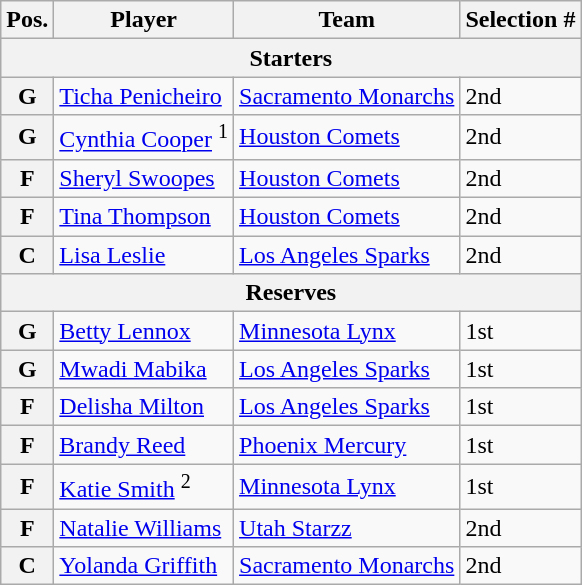<table class="wikitable">
<tr>
<th>Pos.</th>
<th>Player</th>
<th>Team</th>
<th>Selection #</th>
</tr>
<tr>
<th colspan="5">Starters</th>
</tr>
<tr>
<th>G</th>
<td> <a href='#'>Ticha Penicheiro</a></td>
<td><a href='#'>Sacramento Monarchs</a></td>
<td>2nd</td>
</tr>
<tr>
<th>G</th>
<td> <a href='#'>Cynthia Cooper</a> <sup>1</sup></td>
<td><a href='#'>Houston Comets</a></td>
<td>2nd</td>
</tr>
<tr>
<th>F</th>
<td> <a href='#'>Sheryl Swoopes</a></td>
<td><a href='#'>Houston Comets</a></td>
<td>2nd</td>
</tr>
<tr>
<th>F</th>
<td> <a href='#'>Tina Thompson</a></td>
<td><a href='#'>Houston Comets</a></td>
<td>2nd</td>
</tr>
<tr>
<th>C</th>
<td> <a href='#'>Lisa Leslie</a></td>
<td><a href='#'>Los Angeles Sparks</a></td>
<td>2nd</td>
</tr>
<tr>
<th colspan="5">Reserves</th>
</tr>
<tr>
<th>G</th>
<td> <a href='#'>Betty Lennox</a></td>
<td><a href='#'>Minnesota Lynx</a></td>
<td>1st</td>
</tr>
<tr>
<th>G</th>
<td> <a href='#'>Mwadi Mabika</a></td>
<td><a href='#'>Los Angeles Sparks</a></td>
<td>1st</td>
</tr>
<tr>
<th>F</th>
<td> <a href='#'>Delisha Milton</a></td>
<td><a href='#'>Los Angeles Sparks</a></td>
<td>1st</td>
</tr>
<tr>
<th>F</th>
<td> <a href='#'>Brandy Reed</a></td>
<td><a href='#'>Phoenix Mercury</a></td>
<td>1st</td>
</tr>
<tr>
<th>F</th>
<td> <a href='#'>Katie Smith</a> <sup>2</sup></td>
<td><a href='#'>Minnesota Lynx</a></td>
<td>1st</td>
</tr>
<tr>
<th>F</th>
<td> <a href='#'>Natalie Williams</a></td>
<td><a href='#'>Utah Starzz</a></td>
<td>2nd</td>
</tr>
<tr>
<th>C</th>
<td> <a href='#'>Yolanda Griffith</a></td>
<td><a href='#'>Sacramento Monarchs</a></td>
<td>2nd</td>
</tr>
</table>
